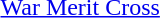<table>
<tr>
<td rowspan=2 style="width:60px; vertical-align:top;"></td>
<td><a href='#'>War Merit Cross</a></td>
</tr>
<tr>
<td></td>
</tr>
</table>
